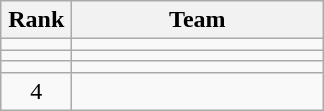<table class="wikitable" style="text-align:center;">
<tr>
<th width=40>Rank</th>
<th width=160>Team</th>
</tr>
<tr>
<td></td>
<td style="text-align:left;"></td>
</tr>
<tr>
<td></td>
<td style="text-align:left;"></td>
</tr>
<tr>
<td></td>
<td style="text-align:left;"></td>
</tr>
<tr>
<td>4</td>
<td style="text-align:left;"></td>
</tr>
</table>
